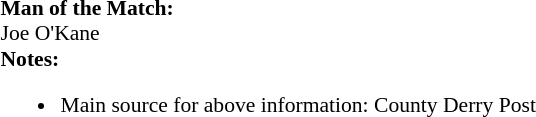<table width=100% style="font-size: 90%">
<tr>
<td><br><strong>Man of the Match:</strong>
<br> Joe O'Kane<br><strong>Notes:</strong><ul><li>Main source for above information: County Derry Post</li></ul></td>
</tr>
</table>
